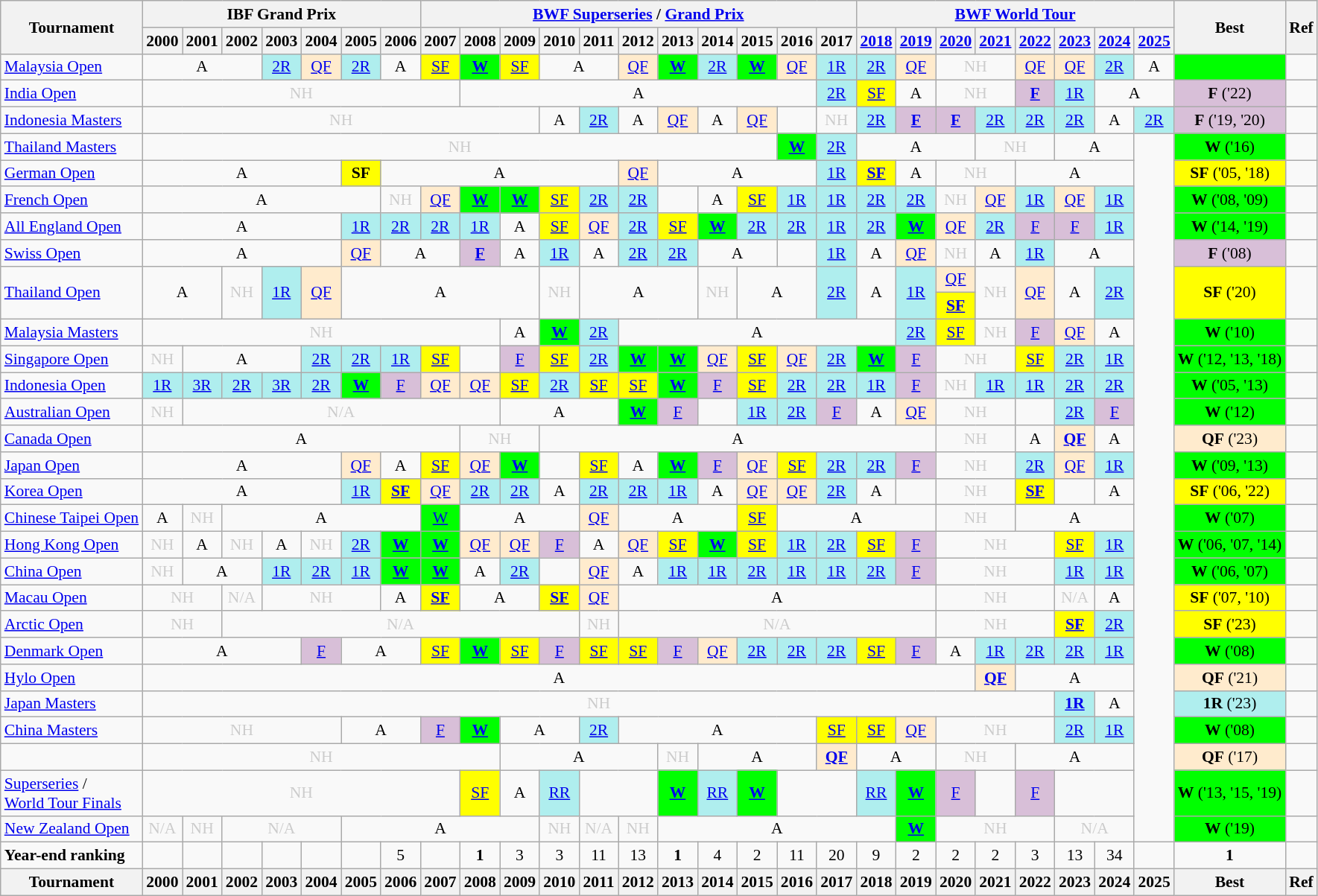<table class="wikitable" style="font-size: 90%; text-align:center">
<tr>
<th rowspan="2">Tournament</th>
<th colspan="7">IBF Grand Prix</th>
<th colspan="11"><a href='#'>BWF Superseries</a> / <a href='#'>Grand Prix</a></th>
<th colspan="8"><a href='#'>BWF World Tour</a></th>
<th rowspan="2">Best</th>
<th rowspan="2">Ref</th>
</tr>
<tr>
<th>2000</th>
<th>2001</th>
<th>2002</th>
<th>2003</th>
<th>2004</th>
<th>2005</th>
<th>2006</th>
<th>2007</th>
<th>2008</th>
<th>2009</th>
<th>2010</th>
<th>2011</th>
<th>2012</th>
<th>2013</th>
<th>2014</th>
<th>2015</th>
<th>2016</th>
<th>2017</th>
<th><a href='#'>2018</a></th>
<th><a href='#'>2019</a></th>
<th><a href='#'>2020</a></th>
<th><a href='#'>2021</a></th>
<th><a href='#'>2022</a></th>
<th><a href='#'>2023</a></th>
<th><a href='#'>2024</a></th>
<th><a href='#'>2025</a></th>
</tr>
<tr>
<td align=left><a href='#'>Malaysia Open</a></td>
<td colspan="3">A</td>
<td bgcolor=AFEEEE><a href='#'>2R</a></td>
<td bgcolor=FFEBCD><a href='#'>QF</a></td>
<td bgcolor=AFEEEE><a href='#'>2R</a></td>
<td>A</td>
<td bgcolor=FFFF00><a href='#'>SF</a></td>
<td bgcolor=00FF00><a href='#'><strong>W</strong></a></td>
<td bgcolor=FFFF00><a href='#'>SF</a></td>
<td colspan="2">A</td>
<td bgcolor=FFEBCD><a href='#'>QF</a></td>
<td bgcolor=00FF00><a href='#'><strong>W</strong></a></td>
<td bgcolor=AFEEEE><a href='#'>2R</a></td>
<td bgcolor=00FF00><a href='#'><strong>W</strong></a></td>
<td bgcolor=FFEBCD><a href='#'>QF</a></td>
<td bgcolor=AFEEEE><a href='#'>1R</a></td>
<td bgcolor=AFEEEE><a href='#'>2R</a></td>
<td bgcolor=FFEBCD><a href='#'>QF</a></td>
<td colspan="2" style=color:#ccc>NH</td>
<td bgcolor=FFEBCD><a href='#'>QF</a></td>
<td bgcolor=FFEBCD><a href='#'>QF</a></td>
<td bgcolor=AFEEEE><a href='#'>2R</a></td>
<td>A</td>
<td bgcolor=00FF00></td>
<td></td>
</tr>
<tr>
<td align=left><a href='#'>India Open</a></td>
<td colspan="8" style=color:#ccc>NH</td>
<td colspan="9">A</td>
<td bgcolor=AFEEEE><a href='#'>2R</a></td>
<td bgcolor=FFFF00><a href='#'>SF</a></td>
<td>A</td>
<td colspan="2" style=color:#ccc>NH</td>
<td bgcolor=D8BFD8><strong><a href='#'>F</a></strong></td>
<td bgcolor=AFEEEE><a href='#'>1R</a></td>
<td colspan="2">A</td>
<td bgcolor=D8BFD8><strong>F</strong> ('22)</td>
<td></td>
</tr>
<tr>
<td align=left><a href='#'>Indonesia Masters</a></td>
<td colspan="10" style=color:#ccc>NH</td>
<td>A</td>
<td bgcolor=AFEEEE><a href='#'>2R</a></td>
<td>A</td>
<td bgcolor=FFEBCD><a href='#'>QF</a></td>
<td>A</td>
<td bgcolor=FFEBCD><a href='#'>QF</a></td>
<td><a href='#'></a></td>
<td style=color:#ccc>NH</td>
<td bgcolor=AFEEEE><a href='#'>2R</a></td>
<td bgcolor=D8BFD8><a href='#'><strong>F</strong></a></td>
<td bgcolor=D8BFD8><a href='#'><strong>F</strong></a></td>
<td bgcolor=AFEEEE><a href='#'>2R</a></td>
<td bgcolor=AFEEEE><a href='#'>2R</a></td>
<td bgcolor=AFEEEE><a href='#'>2R</a></td>
<td>A</td>
<td bgcolor=AFEEEE><a href='#'>2R</a></td>
<td bgcolor=D8BFD8><strong>F</strong> ('19, '20)</td>
<td></td>
</tr>
<tr>
<td align=left><a href='#'>Thailand Masters</a></td>
<td colspan="16" style=color:#ccc>NH</td>
<td bgcolor=00FF00><a href='#'><strong>W</strong></a></td>
<td bgcolor=AFEEEE><a href='#'>2R</a></td>
<td colspan="3">A</td>
<td colspan="2" style=color:#ccc>NH</td>
<td colspan="2">A</td>
<td rowspan="26"></td>
<td bgcolor=00FF00><strong>W</strong> ('16)</td>
<td></td>
</tr>
<tr>
<td align=left><a href='#'>German Open</a></td>
<td colspan="5">A</td>
<td 2005; bgcolor=FFFF00><strong>SF</strong></td>
<td colspan="6">A</td>
<td bgcolor=FFEBCD><a href='#'>QF</a></td>
<td colspan="4">A</td>
<td bgcolor=AFEEEE><a href='#'>1R</a></td>
<td bgcolor=FFFF00><a href='#'><strong>SF</strong></a></td>
<td>A</td>
<td colspan=2 style=color:#ccc>NH</td>
<td colspan="3">A</td>
<td bgcolor=FFFF00><strong>SF</strong> ('05, '18)</td>
<td></td>
</tr>
<tr>
<td align=left><a href='#'>French Open</a></td>
<td colspan="6">A</td>
<td style=color:#ccc>NH</td>
<td bgcolor=FFEBCD><a href='#'>QF</a></td>
<td bgcolor=00FF00><a href='#'><strong>W</strong></a></td>
<td bgcolor=00FF00><a href='#'><strong>W</strong></a></td>
<td bgcolor=FFFF00><a href='#'>SF</a></td>
<td bgcolor=AFEEEE><a href='#'>2R</a></td>
<td bgcolor=AFEEEE><a href='#'>2R</a></td>
<td><a href='#'></a></td>
<td>A</td>
<td bgcolor=FFFF00><a href='#'>SF</a></td>
<td bgcolor=AFEEEE><a href='#'>1R</a></td>
<td bgcolor=AFEEEE><a href='#'>1R</a></td>
<td bgcolor=AFEEEE><a href='#'>2R</a></td>
<td bgcolor=AFEEEE><a href='#'>2R</a></td>
<td style=color:#ccc>NH</td>
<td bgcolor=FFEBCD><a href='#'>QF</a></td>
<td bgcolor=AFEEEE><a href='#'>1R</a></td>
<td bgcolor=FFEBCD><a href='#'>QF</a></td>
<td bgcolor=AFEEEE><a href='#'>1R</a></td>
<td bgcolor=00FF00><strong>W</strong> ('08, '09)</td>
<td></td>
</tr>
<tr>
<td align=left><a href='#'>All England Open</a></td>
<td colspan="5">A</td>
<td bgcolor=AFEEEE><a href='#'>1R</a></td>
<td bgcolor=AFEEEE><a href='#'>2R</a></td>
<td bgcolor=AFEEEE><a href='#'>2R</a></td>
<td bgcolor=AFEEEE><a href='#'>1R</a></td>
<td>A</td>
<td bgcolor=FFFF00><a href='#'>SF</a></td>
<td bgcolor=FFEBCD><a href='#'>QF</a></td>
<td bgcolor=AFEEEE><a href='#'>2R</a></td>
<td bgcolor=FFFF00><a href='#'>SF</a></td>
<td bgcolor=00FF00><a href='#'><strong>W</strong></a></td>
<td bgcolor=AFEEEE><a href='#'>2R</a></td>
<td bgcolor=AFEEEE><a href='#'>2R</a></td>
<td bgcolor=AFEEEE><a href='#'>1R</a></td>
<td bgcolor=AFEEEE><a href='#'>2R</a></td>
<td bgcolor=00FF00><a href='#'><strong>W</strong></a></td>
<td bgcolor=FFEBCD><a href='#'>QF</a></td>
<td bgcolor=AFEEEE><a href='#'>2R</a></td>
<td bgcolor=D8BFD8><a href='#'>F</a></td>
<td bgcolor=D8BFD8><a href='#'>F</a></td>
<td bgcolor=AFEEEE><a href='#'>1R</a></td>
<td bgcolor=00FF00><strong>W</strong> ('14, '19)</td>
<td></td>
</tr>
<tr>
<td align=left><a href='#'>Swiss Open</a></td>
<td colspan="5">A</td>
<td bgcolor=FFEBCD><a href='#'>QF</a></td>
<td colspan="2">A</td>
<td bgcolor=D8BFD8><a href='#'><strong>F</strong></a></td>
<td>A</td>
<td bgcolor=AFEEEE><a href='#'>1R</a></td>
<td>A</td>
<td bgcolor=AFEEEE><a href='#'>2R</a></td>
<td bgcolor=AFEEEE><a href='#'>2R</a></td>
<td colspan="2">A</td>
<td><a href='#'></a></td>
<td bgcolor=AFEEEE><a href='#'>1R</a></td>
<td>A</td>
<td bgcolor=FFEBCD><a href='#'>QF</a></td>
<td style=color:#ccc>NH</td>
<td>A</td>
<td bgcolor=AFEEEE><a href='#'>1R</a></td>
<td colspan="2">A</td>
<td bgcolor=D8BFD8><strong>F</strong> ('08)</td>
<td></td>
</tr>
<tr>
<td rowspan="2" align=left><a href='#'>Thailand Open</a></td>
<td rowspan="2" colspan="2">A</td>
<td rowspan="2" style=color:#ccc>NH</td>
<td rowspan="2" bgcolor=AFEEEE><a href='#'>1R</a></td>
<td rowspan="2" bgcolor=FFEBCD><a href='#'>QF</a></td>
<td rowspan="2" colspan="5">A</td>
<td rowspan="2" style=color:#ccc>NH</td>
<td rowspan="2" colspan="3">A</td>
<td rowspan="2" style=color:#ccc>NH</td>
<td rowspan="2" colspan="2">A</td>
<td rowspan="2" bgcolor=AFEEEE><a href='#'>2R</a></td>
<td rowspan="2">A</td>
<td rowspan="2" bgcolor=AFEEEE><a href='#'>1R</a></td>
<td bgcolor=FFEBCD><a href='#'>QF</a></td>
<td rowspan="2" style=color:#ccc>NH</td>
<td rowspan="2" bgcolor=FFEBCD><a href='#'>QF</a></td>
<td rowspan="2">A</td>
<td rowspan="2" bgcolor=AFEEEE><a href='#'>2R</a></td>
<td rowspan="2" bgcolor=FFFF00><strong>SF</strong> ('20)</td>
<td rowspan="2"></td>
</tr>
<tr>
<td bgcolor=FFFF00><a href='#'><strong>SF</strong></a></td>
</tr>
<tr>
<td align=left><a href='#'>Malaysia Masters</a></td>
<td colspan="9" style=color:#ccc>NH</td>
<td>A</td>
<td bgcolor=00FF00><a href='#'><strong>W</strong></a></td>
<td bgcolor=AFEEEE><a href='#'>2R</a></td>
<td colspan="7">A</td>
<td bgcolor=AFEEEE><a href='#'>2R</a></td>
<td bgcolor=FFFF00><a href='#'>SF</a></td>
<td style=color:#ccc>NH</td>
<td bgcolor=D8BFD8><a href='#'>F</a></td>
<td bgcolor=FFEBCD><a href='#'>QF</a></td>
<td>A</td>
<td bgcolor=00FF00><strong>W</strong> ('10)</td>
<td></td>
</tr>
<tr>
<td align=left><a href='#'>Singapore Open</a></td>
<td style=color:#ccc>NH</td>
<td colspan="3">A</td>
<td bgcolor=AFEEEE><a href='#'>2R</a></td>
<td bgcolor=AFEEEE><a href='#'>2R</a></td>
<td bgcolor=AFEEEE><a href='#'>1R</a></td>
<td bgcolor=FFFF00><a href='#'>SF</a></td>
<td><a href='#'></a></td>
<td bgcolor=D8BFD8><a href='#'>F</a></td>
<td bgcolor=FFFF00><a href='#'>SF</a></td>
<td bgcolor=AFEEEE><a href='#'>2R</a></td>
<td bgcolor=00FF00><a href='#'><strong>W</strong></a></td>
<td bgcolor=00FF00><a href='#'><strong>W</strong></a></td>
<td bgcolor=FFEBCD><a href='#'>QF</a></td>
<td bgcolor=FFFF00><a href='#'>SF</a></td>
<td bgcolor=FFEBCD><a href='#'>QF</a></td>
<td bgcolor=AFEEEE><a href='#'>2R</a></td>
<td bgcolor=00FF00><a href='#'><strong>W</strong></a></td>
<td bgcolor=D8BFD8><a href='#'>F</a></td>
<td colspan="2" style=color:#ccc>NH</td>
<td bgcolor=FFFF00><a href='#'>SF</a></td>
<td bgcolor=AFEEEE><a href='#'>2R</a></td>
<td bgcolor=AFEEEE><a href='#'>1R</a></td>
<td bgcolor=00FF00><strong>W</strong> ('12, '13, '18)</td>
<td></td>
</tr>
<tr>
<td align=left><a href='#'>Indonesia Open</a></td>
<td bgcolor=AFEEEE><a href='#'>1R</a></td>
<td bgcolor=AFEEEE><a href='#'>3R</a></td>
<td bgcolor=AFEEEE><a href='#'>2R</a></td>
<td bgcolor=AFEEEE><a href='#'>3R</a></td>
<td bgcolor=AFEEEE><a href='#'>2R</a></td>
<td bgcolor=00FF00><a href='#'><strong>W</strong></a></td>
<td bgcolor=D8BFD8><a href='#'>F</a></td>
<td bgcolor=FFEBCD><a href='#'>QF</a></td>
<td bgcolor=FFEBCD><a href='#'>QF</a></td>
<td bgcolor=FFFF00><a href='#'>SF</a></td>
<td bgcolor=AFEEEE><a href='#'>2R</a></td>
<td bgcolor=FFFF00><a href='#'>SF</a></td>
<td bgcolor=FFFF00><a href='#'>SF</a></td>
<td bgcolor=00FF00><a href='#'><strong>W</strong></a></td>
<td bgcolor=D8BFD8><a href='#'>F</a></td>
<td bgcolor=FFFF00><a href='#'>SF</a></td>
<td bgcolor=AFEEEE><a href='#'>2R</a></td>
<td bgcolor=AFEEEE><a href='#'>2R</a></td>
<td bgcolor=AFEEEE><a href='#'>1R</a></td>
<td bgcolor=D8BFD8><a href='#'>F</a></td>
<td style=color:#ccc>NH</td>
<td bgcolor=AFEEEE><a href='#'>1R</a></td>
<td bgcolor=AFEEEE><a href='#'>1R</a></td>
<td bgcolor=AFEEEE><a href='#'>2R</a></td>
<td bgcolor=AFEEEE><a href='#'>2R</a></td>
<td bgcolor=00FF00><strong>W</strong> ('05, '13)</td>
<td></td>
</tr>
<tr>
<td align=left><a href='#'>Australian Open</a></td>
<td style=color:#ccc>NH</td>
<td colspan="8" style=color:#ccc>N/A</td>
<td colspan="3">A</td>
<td bgcolor=00FF00><a href='#'><strong>W</strong></a></td>
<td bgcolor=D8BFD8><a href='#'>F</a></td>
<td><a href='#'></a></td>
<td bgcolor=AFEEEE><a href='#'>1R</a></td>
<td bgcolor=AFEEEE><a href='#'>2R</a></td>
<td bgcolor=D8BFD8><a href='#'>F</a></td>
<td>A</td>
<td bgcolor=FFEBCD><a href='#'>QF</a></td>
<td colspan="2" style=color:#ccc>NH</td>
<td><a href='#'></a></td>
<td bgcolor=AFEEEE><a href='#'>2R</a></td>
<td bgcolor=D8BFD8><a href='#'>F</a></td>
<td bgcolor=00FF00><strong>W</strong> ('12)</td>
<td></td>
</tr>
<tr>
<td align=left><a href='#'>Canada Open</a></td>
<td colspan="8">A</td>
<td colspan="2" style=color:#ccc>NH</td>
<td colspan="10">A</td>
<td colspan="2" style=color:#ccc>NH</td>
<td>A</td>
<td bgcolor=FFEBCD><strong><a href='#'>QF</a></strong></td>
<td>A</td>
<td bgcolor=FFEBCD><strong>QF</strong> ('23)</td>
<td></td>
</tr>
<tr>
<td align=left><a href='#'>Japan Open</a></td>
<td colspan="5">A</td>
<td bgcolor=FFEBCD><a href='#'>QF</a></td>
<td>A</td>
<td bgcolor=FFFF00><a href='#'>SF</a></td>
<td bgcolor=FFEBCD><a href='#'>QF</a></td>
<td bgcolor=00FF00><a href='#'><strong>W</strong></a></td>
<td><a href='#'></a></td>
<td bgcolor=FFFF00><a href='#'>SF</a></td>
<td>A</td>
<td bgcolor=00FF00><a href='#'><strong>W</strong></a></td>
<td bgcolor=D8BFD8><a href='#'>F</a></td>
<td bgcolor=FFEBCD><a href='#'>QF</a></td>
<td bgcolor=FFFF00><a href='#'>SF</a></td>
<td bgcolor=AFEEEE><a href='#'>2R</a></td>
<td bgcolor=AFEEEE><a href='#'>2R</a></td>
<td bgcolor=D8BFD8><a href='#'>F</a></td>
<td colspan="2" style=color:#ccc>NH</td>
<td bgcolor=AFEEEE><a href='#'>2R</a></td>
<td bgcolor=FFEBCD><a href='#'>QF</a></td>
<td bgcolor=AFEEEE><a href='#'>1R</a></td>
<td bgcolor=00FF00><strong>W</strong> ('09, '13)</td>
<td></td>
</tr>
<tr>
<td align=left><a href='#'>Korea Open</a></td>
<td colspan="5">A</td>
<td bgcolor=AFEEEE><a href='#'>1R</a></td>
<td bgcolor=FFFF00><a href='#'><strong>SF</strong></a></td>
<td bgcolor=FFEBCD><a href='#'>QF</a></td>
<td bgcolor=AFEEEE><a href='#'>2R</a></td>
<td bgcolor=AFEEEE><a href='#'>2R</a></td>
<td>A</td>
<td bgcolor=AFEEEE><a href='#'>2R</a></td>
<td bgcolor=AFEEEE><a href='#'>2R</a></td>
<td bgcolor=AFEEEE><a href='#'>1R</a></td>
<td>A</td>
<td bgcolor=FFEBCD><a href='#'>QF</a></td>
<td bgcolor=FFEBCD><a href='#'>QF</a></td>
<td bgcolor=AFEEEE><a href='#'>2R</a></td>
<td>A</td>
<td><a href='#'></a></td>
<td colspan="2" style=color:#ccc>NH</td>
<td bgcolor=FFFF00><strong><a href='#'>SF</a></strong></td>
<td><a href='#'></a></td>
<td>A</td>
<td bgcolor=FFFF00><strong>SF</strong> ('06, '22)</td>
<td></td>
</tr>
<tr>
<td align=left><a href='#'>Chinese Taipei Open</a></td>
<td>A</td>
<td style=color:#ccc>NH</td>
<td colspan="5">A</td>
<td bgcolor=00FF00><a href='#'>W</a></td>
<td colspan="3">A</td>
<td bgcolor=FFEBCD><a href='#'>QF</a></td>
<td colspan="3">A</td>
<td bgcolor=FFFF00><a href='#'>SF</a></td>
<td colspan="4">A</td>
<td colspan="2" style=color:#ccc>NH</td>
<td colspan="3">A</td>
<td bgcolor=00FF00><strong>W</strong> ('07)</td>
<td></td>
</tr>
<tr>
<td align=left><a href='#'>Hong Kong Open</a></td>
<td style=color:#ccc>NH</td>
<td>A</td>
<td style=color:#ccc>NH</td>
<td>A</td>
<td style=color:#ccc>NH</td>
<td bgcolor=AFEEEE><a href='#'>2R</a></td>
<td bgcolor=00FF00><a href='#'><strong>W</strong></a></td>
<td bgcolor=00FF00><a href='#'><strong>W</strong></a></td>
<td bgcolor=FFEBCD><a href='#'>QF</a></td>
<td bgcolor=FFEBCD><a href='#'>QF</a></td>
<td bgcolor=D8BFD8><a href='#'>F</a></td>
<td>A</td>
<td bgcolor=FFEBCD><a href='#'>QF</a></td>
<td bgcolor=FFFF00><a href='#'>SF</a></td>
<td bgcolor=00FF00><a href='#'><strong>W</strong></a></td>
<td bgcolor=FFFF00><a href='#'>SF</a></td>
<td bgcolor=AFEEEE><a href='#'>1R</a></td>
<td bgcolor=AFEEEE><a href='#'>2R</a></td>
<td bgcolor=FFFF00><a href='#'>SF</a></td>
<td bgcolor=D8BFD8><a href='#'>F</a></td>
<td colspan="3" style=color:#ccc>NH</td>
<td bgcolor=FFFF00><a href='#'>SF</a></td>
<td bgcolor=AFEEEE><a href='#'>1R</a></td>
<td bgcolor=00FF00><strong>W</strong> ('06, '07, '14)</td>
<td></td>
</tr>
<tr>
<td align=left><a href='#'>China Open</a></td>
<td style=color:#ccc>NH</td>
<td colspan="2">A</td>
<td bgcolor=AFEEEE><a href='#'>1R</a></td>
<td bgcolor=AFEEEE><a href='#'>2R</a></td>
<td bgcolor=AFEEEE><a href='#'>1R</a></td>
<td bgcolor=00FF00><a href='#'><strong>W</strong></a></td>
<td bgcolor=00FF00><a href='#'><strong>W</strong></a></td>
<td>A</td>
<td bgcolor=AFEEEE><a href='#'>2R</a></td>
<td><a href='#'></a></td>
<td bgcolor=FFEBCD><a href='#'>QF</a></td>
<td>A</td>
<td bgcolor=AFEEEE><a href='#'>1R</a></td>
<td bgcolor=AFEEEE><a href='#'>1R</a></td>
<td bgcolor=AFEEEE><a href='#'>2R</a></td>
<td bgcolor=AFEEEE><a href='#'>1R</a></td>
<td bgcolor=AFEEEE><a href='#'>1R</a></td>
<td bgcolor=AFEEEE><a href='#'>2R</a></td>
<td bgcolor=D8BFD8><a href='#'>F</a></td>
<td colspan="3" style=color:#ccc>NH</td>
<td bgcolor=AFEEEE><a href='#'>1R</a></td>
<td bgcolor=AFEEEE><a href='#'>1R</a></td>
<td bgcolor=00FF00><strong>W</strong> ('06, '07)</td>
<td></td>
</tr>
<tr>
<td align=left><a href='#'>Macau Open</a></td>
<td colspan="2" style=color:#ccc>NH</td>
<td style=color:#ccc>N/A</td>
<td colspan="3" style=color:#ccc>NH</td>
<td>A</td>
<td bgcolor=FFFF00><a href='#'><strong>SF</strong></a></td>
<td colspan="2">A</td>
<td bgcolor=FFFF00><a href='#'><strong>SF</strong></a></td>
<td bgcolor=FFEBCD><a href='#'>QF</a></td>
<td colspan="8">A</td>
<td colspan="3" style=color:#ccc>NH</td>
<td colspan="1" style=color:#ccc>N/A</td>
<td>A</td>
<td bgcolor=FFFF00><strong>SF</strong> ('07, '10)</td>
<td></td>
</tr>
<tr>
<td align=left><a href='#'>Arctic Open</a></td>
<td colspan="2" style=color:#ccc>NH</td>
<td colspan="9" style=color:#ccc>N/A</td>
<td style=color:#ccc>NH</td>
<td colspan="8" style=color:#ccc>N/A</td>
<td colspan="3" style=color:#ccc>NH</td>
<td bgcolor=FFFF00><strong><a href='#'>SF</a></strong></td>
<td bgcolor=AFEEEE><a href='#'>2R</a></td>
<td bgcolor=FFFF00><strong>SF</strong> ('23)</td>
<td></td>
</tr>
<tr>
<td align=left><a href='#'>Denmark Open</a></td>
<td colspan="4">A</td>
<td bgcolor=D8BFD8><a href='#'>F</a></td>
<td colspan="2">A</td>
<td bgcolor=FFFF00><a href='#'>SF</a></td>
<td bgcolor=00FF00><a href='#'><strong>W</strong></a></td>
<td bgcolor=FFFF00><a href='#'>SF</a></td>
<td bgcolor=D8BFD8><a href='#'>F</a></td>
<td bgcolor=FFFF00><a href='#'>SF</a></td>
<td bgcolor=FFFF00><a href='#'>SF</a></td>
<td bgcolor=D8BFD8><a href='#'>F</a></td>
<td bgcolor=FFEBCD><a href='#'>QF</a></td>
<td bgcolor=AFEEEE><a href='#'>2R</a></td>
<td bgcolor=AFEEEE><a href='#'>2R</a></td>
<td bgcolor=AFEEEE><a href='#'>2R</a></td>
<td bgcolor=FFFF00><a href='#'>SF</a></td>
<td bgcolor=D8BFD8><a href='#'>F</a></td>
<td>A</td>
<td bgcolor=AFEEEE><a href='#'>1R</a></td>
<td bgcolor=AFEEEE><a href='#'>2R</a></td>
<td bgcolor=AFEEEE><a href='#'>2R</a></td>
<td bgcolor=AFEEEE><a href='#'>1R</a></td>
<td bgcolor=00FF00><strong>W</strong> ('08)</td>
<td></td>
</tr>
<tr>
<td align=left><a href='#'>Hylo Open</a></td>
<td colspan="21">A</td>
<td bgcolor=FFEBCD><strong><a href='#'>QF</a></strong></td>
<td colspan="3">A</td>
<td bgcolor=FFEBCD><strong>QF</strong> ('21)</td>
<td></td>
</tr>
<tr>
<td align=left><a href='#'>Japan Masters</a></td>
<td colspan="23" style=color:#ccc>NH</td>
<td bgcolor=AFEEEE><a href='#'><strong>1R</strong></a></td>
<td>A</td>
<td bgcolor=AFEEEE><strong>1R</strong> ('23)</td>
<td></td>
</tr>
<tr>
<td align=left><a href='#'>China Masters</a></td>
<td colspan="5" style=color:#ccc>NH</td>
<td colspan="2">A</td>
<td bgcolor=D8BFD8><a href='#'>F</a></td>
<td bgcolor=00FF00><a href='#'><strong>W</strong></a></td>
<td colspan="2">A</td>
<td bgcolor=AFEEEE><a href='#'>2R</a></td>
<td colspan="5">A</td>
<td bgcolor=FFFF00><a href='#'>SF</a></td>
<td bgcolor=FFFF00><a href='#'>SF</a></td>
<td bgcolor=FFEBCD><a href='#'>QF</a></td>
<td colspan="3" style=color:#ccc>NH</td>
<td bgcolor=AFEEEE><a href='#'>2R</a></td>
<td bgcolor=AFEEEE><a href='#'>1R</a></td>
<td bgcolor=00FF00><strong>W</strong> ('08)</td>
<td></td>
</tr>
<tr>
<td align=left></td>
<td colspan="9" style=color:#ccc>NH</td>
<td colspan="4">A</td>
<td style=color:#ccc>NH</td>
<td colspan="3">A</td>
<td bgcolor=FFEBCD><a href='#'><strong>QF</strong></a></td>
<td colspan="2">A</td>
<td colspan="2" style=color:#ccc>NH</td>
<td colspan="3">A</td>
<td bgcolor=FFEBCD><strong>QF</strong> ('17)</td>
<td></td>
</tr>
<tr>
<td align=left><a href='#'>Superseries</a> /<br> <a href='#'>World Tour Finals</a></td>
<td colspan="8" style=color:#ccc>NH</td>
<td bgcolor=FFFF00><a href='#'>SF</a></td>
<td>A</td>
<td bgcolor=AFEEEE><a href='#'>RR</a></td>
<td colspan="2"></td>
<td bgcolor=00FF00><a href='#'><strong>W</strong></a></td>
<td bgcolor=AFEEEE><a href='#'>RR</a></td>
<td bgcolor=00FF00><a href='#'><strong>W</strong></a></td>
<td colspan="2"></td>
<td bgcolor=AFEEEE><a href='#'>RR</a></td>
<td bgcolor=00FF00><a href='#'><strong>W</strong></a></td>
<td bgcolor=D8BFD8><a href='#'>F</a></td>
<td></td>
<td bgcolor=D8BFD8><a href='#'>F</a></td>
<td colspan="2"></td>
<td bgcolor=00FF00><strong>W</strong> ('13, '15, '19)</td>
<td></td>
</tr>
<tr>
<td align=left><a href='#'>New Zealand Open</a></td>
<td style=color:#ccc>N/A</td>
<td style=color:#ccc>NH</td>
<td colspan="3" style=color:#ccc>N/A</td>
<td colspan="5">A</td>
<td style=color:#ccc>NH</td>
<td style=color:#ccc>N/A</td>
<td style=color:#ccc>NH</td>
<td colspan="6">A</td>
<td bgcolor=00FF00><a href='#'><strong>W</strong></a></td>
<td colspan="3" style=color:#ccc>NH</td>
<td colspan="2" style=color:#ccc>N/A</td>
<td bgcolor=00FF00><strong>W</strong> ('19)</td>
<td></td>
</tr>
<tr>
<td align=left><strong>Year-end ranking</strong></td>
<td 2000;></td>
<td 2001;></td>
<td 2002;></td>
<td 2003;></td>
<td 2004;></td>
<td 2005;></td>
<td 2006;>5</td>
<td 2007;></td>
<td 2008;><strong>1</strong></td>
<td 2009;>3</td>
<td 2010;>3</td>
<td 2011;>11</td>
<td 2012;>13</td>
<td 2013;><strong>1</strong></td>
<td 2014;>4</td>
<td 2015;>2</td>
<td 2016;>11</td>
<td 2017;>20</td>
<td 2018;>9</td>
<td 2019;>2</td>
<td 2020;>2</td>
<td 2021;>2</td>
<td 2022;>3</td>
<td 2023;>13</td>
<td 2024;>34</td>
<td 2025;></td>
<td Best;><strong>1</strong></td>
<td></td>
</tr>
<tr>
<th>Tournament</th>
<th>2000</th>
<th>2001</th>
<th>2002</th>
<th>2003</th>
<th>2004</th>
<th>2005</th>
<th>2006</th>
<th>2007</th>
<th>2008</th>
<th>2009</th>
<th>2010</th>
<th>2011</th>
<th>2012</th>
<th>2013</th>
<th>2014</th>
<th>2015</th>
<th>2016</th>
<th>2017</th>
<th>2018</th>
<th>2019</th>
<th>2020</th>
<th>2021</th>
<th>2022</th>
<th>2023</th>
<th>2024</th>
<th>2025</th>
<th>Best</th>
<th>Ref</th>
</tr>
</table>
